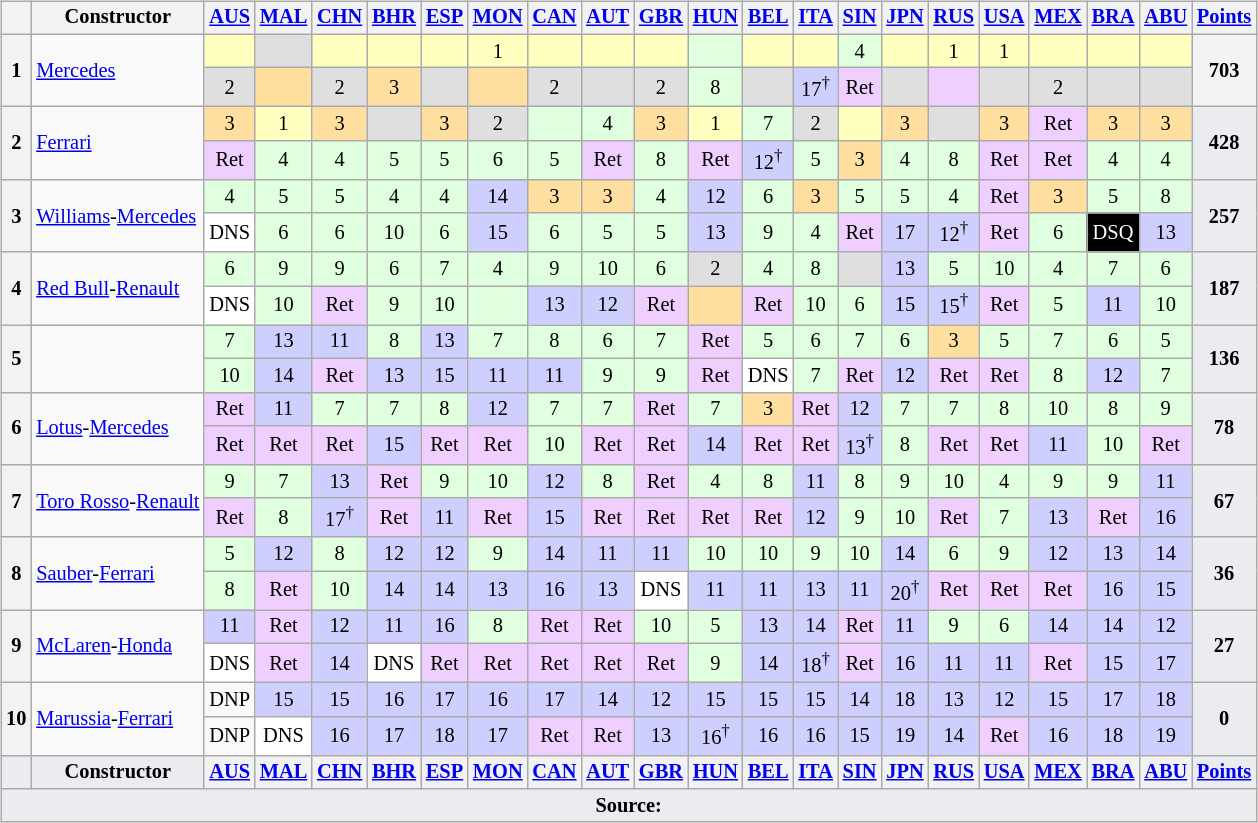<table>
<tr>
<td style="vertical-align:top;"><br><table class="wikitable" style="font-size:85%; text-align:center;">
<tr style="vertical-align:middle;">
<th style="vertical-align:middle"></th>
<th style="vertical-align:middle">Constructor</th>
<th style="vertical-align:top"><a href='#'>AUS</a><br></th>
<th style="vertical-align:top"><a href='#'>MAL</a><br></th>
<th style="vertical-align:top"><a href='#'>CHN</a><br></th>
<th style="vertical-align:top"><a href='#'>BHR</a><br></th>
<th style="vertical-align:top"><a href='#'>ESP</a><br></th>
<th style="vertical-align:top"><a href='#'>MON</a><br></th>
<th style="vertical-align:top"><a href='#'>CAN</a><br></th>
<th style="vertical-align:top"><a href='#'>AUT</a><br></th>
<th style="vertical-align:top"><a href='#'>GBR</a><br></th>
<th style="vertical-align:top"><a href='#'>HUN</a><br></th>
<th style="vertical-align:top"><a href='#'>BEL</a><br></th>
<th style="vertical-align:top"><a href='#'>ITA</a><br></th>
<th style="vertical-align:top"><a href='#'>SIN</a><br></th>
<th style="vertical-align:top"><a href='#'>JPN</a><br></th>
<th style="vertical-align:top"><a href='#'>RUS</a><br></th>
<th style="vertical-align:top"><a href='#'>USA</a><br></th>
<th style="vertical-align:top"><a href='#'>MEX</a><br></th>
<th style="vertical-align:top"><a href='#'>BRA</a><br></th>
<th style="vertical-align:top"><a href='#'>ABU</a><br></th>
<th style="vertical-align:middle"><strong><a href='#'>Points</a></strong></th>
</tr>
<tr>
<th rowspan=2 scope="row">1</th>
<td rowspan=2 style="text-align:left;"> <a href='#'>Mercedes</a></td>
<td style="background-color:#FFFFBF"></td>
<td style="background-color:#DFDFDF"></td>
<td style="background-color:#FFFFBF"></td>
<td style="background-color:#FFFFBF"></td>
<td style="background-color:#FFFFBF"></td>
<td style="background-color:#FFFFBF">1</td>
<td style="background-color:#FFFFBF"></td>
<td style="background-color:#FFFFBF"></td>
<td style="background-color:#FFFFBF"></td>
<td style="background-color:#DFFFDF"></td>
<td style="background-color:#FFFFBF"></td>
<td style="background-color:#FFFFBF"></td>
<td style="background-color:#DFFFDF">4</td>
<td style="background-color:#FFFFBF"></td>
<td style="background-color:#FFFFBF">1</td>
<td style="background-color:#FFFFBF">1</td>
<td style="background-color:#FFFFBF"></td>
<td style="background-color:#FFFFBF"></td>
<td style="background-color:#FFFFBF"></td>
<th rowspan=2 style="text-align:center">703</th>
</tr>
<tr>
<td style="background-color:#DFDFDF">2</td>
<td style="background-color:#FFDF9F"></td>
<td style="background-color:#DFDFDF">2</td>
<td style="background-color:#FFDF9F">3</td>
<td style="background-color:#DFDFDF"></td>
<td style="background-color:#FFDF9F"></td>
<td style="background-color:#DFDFDF">2</td>
<td style="background-color:#DFDFDF"></td>
<td style="background-color:#DFDFDF">2</td>
<td style="background-color:#DFFFDF">8</td>
<td style="background-color:#DFDFDF"></td>
<td style="background-color:#CFCFFF">17<sup>†</sup></td>
<td style="background-color:#EFCFFF">Ret</td>
<td style="background-color:#DFDFDF"></td>
<td style="background-color:#EFCFFF"></td>
<td style="background-color:#DFDFDF"></td>
<td style="background-color:#DFDFDF">2</td>
<td style="background-color:#DFDFDF"></td>
<td style="background-color:#DFDFDF"></td>
</tr>
<tr>
<th rowspan=2 scope="row">2</th>
<td rowspan=2 style="text-align:left;"> <a href='#'>Ferrari</a></td>
<td style="background-color:#FFDF9F">3</td>
<td style="background-color:#FFFFBF">1</td>
<td style="background-color:#FFDF9F">3</td>
<td style="background-color:#DFDFDF"></td>
<td style="background-color:#FFDF9F">3</td>
<td style="background-color:#DFDFDF">2</td>
<td style="background-color:#DFFFDF"></td>
<td style="background-color:#DFFFDF">4</td>
<td style="background-color:#FFDF9F">3</td>
<td style="background-color:#FFFFBF">1</td>
<td style="background-color:#DFFFDF">7</td>
<td style="background-color:#DFDFDF">2</td>
<td style="background-color:#FFFFBF"></td>
<td style="background-color:#FFDF9F">3</td>
<td style="background-color:#DFDFDF"></td>
<td style="background-color:#FFDF9F">3</td>
<td style="background-color:#EFCFFF">Ret</td>
<td style="background-color:#FFDF9F">3</td>
<td style="background-color:#FFDF9F">3</td>
<td rowspan=2 style="background-color:#EAECF0;text-align:center"><strong>428</strong></td>
</tr>
<tr>
<td style="background-color:#EFCFFF">Ret</td>
<td style="background-color:#DFFFDF">4</td>
<td style="background-color:#DFFFDF">4</td>
<td style="background-color:#DFFFDF">5</td>
<td style="background-color:#DFFFDF">5</td>
<td style="background-color:#DFFFDF">6</td>
<td style="background-color:#DFFFDF">5</td>
<td style="background-color:#EFCFFF">Ret</td>
<td style="background-color:#DFFFDF">8</td>
<td style="background-color:#EFCFFF">Ret</td>
<td style="background-color:#CFCFFF">12<sup>†</sup></td>
<td style="background-color:#DFFFDF">5</td>
<td style="background-color:#FFDF9F">3</td>
<td style="background-color:#DFFFDF">4</td>
<td style="background-color:#DFFFDF">8</td>
<td style="background-color:#EFCFFF">Ret</td>
<td style="background-color:#EFCFFF">Ret</td>
<td style="background-color:#DFFFDF">4</td>
<td style="background-color:#DFFFDF">4</td>
</tr>
<tr>
<th rowspan=2 scope="row">3</th>
<td rowspan=2 style="text-align:left;"> <a href='#'>Williams</a>-<a href='#'>Mercedes</a></td>
<td style="background-color:#DFFFDF">4</td>
<td style="background-color:#DFFFDF">5</td>
<td style="background-color:#DFFFDF">5</td>
<td style="background-color:#DFFFDF">4</td>
<td style="background-color:#DFFFDF">4</td>
<td style="background-color:#CFCFFF">14</td>
<td style="background-color:#FFDF9F">3</td>
<td style="background-color:#FFDF9F">3</td>
<td style="background-color:#DFFFDF">4</td>
<td style="background-color:#CFCFFF">12</td>
<td style="background-color:#DFFFDF">6</td>
<td style="background-color:#FFDF9F">3</td>
<td style="background-color:#DFFFDF">5</td>
<td style="background-color:#DFFFDF">5</td>
<td style="background-color:#DFFFDF">4</td>
<td style="background-color:#EFCFFF">Ret</td>
<td style="background-color:#FFDF9F">3</td>
<td style="background-color:#DFFFDF">5</td>
<td style="background-color:#DFFFDF">8</td>
<td rowspan=2 style="background-color:#EAECF0;text-align:center"><strong>257</strong></td>
</tr>
<tr>
<td style="background-color:#FFFFFF">DNS</td>
<td style="background-color:#DFFFDF">6</td>
<td style="background-color:#DFFFDF">6</td>
<td style="background-color:#DFFFDF">10</td>
<td style="background-color:#DFFFDF">6</td>
<td style="background-color:#CFCFFF">15</td>
<td style="background-color:#DFFFDF">6</td>
<td style="background-color:#DFFFDF">5</td>
<td style="background-color:#DFFFDF">5</td>
<td style="background-color:#CFCFFF">13</td>
<td style="background-color:#DFFFDF">9</td>
<td style="background-color:#DFFFDF">4</td>
<td style="background-color:#EFCFFF">Ret</td>
<td style="background-color:#CFCFFF">17</td>
<td style="background-color:#CFCFFF">12<sup>†</sup></td>
<td style="background-color:#EFCFFF">Ret</td>
<td style="background-color:#DFFFDF">6</td>
<td style="background-color:#000000;color:white">DSQ</td>
<td style="background-color:#CFCFFF">13</td>
</tr>
<tr>
<th rowspan=2 scope="row">4</th>
<td rowspan=2 style="text-align:left;"> <a href='#'>Red Bull</a>-<a href='#'>Renault</a></td>
<td style="background-color:#DFFFDF">6</td>
<td style="background-color:#DFFFDF">9</td>
<td style="background-color:#DFFFDF">9</td>
<td style="background-color:#DFFFDF">6</td>
<td style="background-color:#DFFFDF">7</td>
<td style="background-color:#DFFFDF">4</td>
<td style="background-color:#DFFFDF">9</td>
<td style="background-color:#DFFFDF">10</td>
<td style="background-color:#DFFFDF">6</td>
<td style="background-color:#DFDFDF">2</td>
<td style="background-color:#DFFFDF">4</td>
<td style="background-color:#DFFFDF">8</td>
<td style="background-color:#DFDFDF"></td>
<td style="background-color:#CFCFFF">13</td>
<td style="background-color:#DFFFDF">5</td>
<td style="background-color:#DFFFDF">10</td>
<td style="background-color:#DFFFDF">4</td>
<td style="background-color:#DFFFDF">7</td>
<td style="background-color:#DFFFDF">6</td>
<td rowspan=2 style="background-color:#EAECF0;text-align:center"><strong>187</strong></td>
</tr>
<tr>
<td style="background-color:#FFFFFF">DNS</td>
<td style="background-color:#DFFFDF">10</td>
<td style="background-color:#EFCFFF">Ret</td>
<td style="background-color:#DFFFDF">9</td>
<td style="background-color:#DFFFDF">10</td>
<td style="background-color:#DFFFDF"></td>
<td style="background-color:#CFCFFF">13</td>
<td style="background-color:#CFCFFF">12</td>
<td style="background-color:#EFCFFF">Ret</td>
<td style="background-color:#FFDF9F"></td>
<td style="background-color:#EFCFFF">Ret</td>
<td style="background-color:#DFFFDF">10</td>
<td style="background-color:#DFFFDF">6</td>
<td style="background-color:#CFCFFF">15</td>
<td style="background-color:#CFCFFF">15<sup>†</sup></td>
<td style="background-color:#EFCFFF">Ret</td>
<td style="background-color:#DFFFDF">5</td>
<td style="background-color:#CFCFFF">11</td>
<td style="background-color:#DFFFDF">10</td>
</tr>
<tr>
<th rowspan=2 scope="row">5</th>
<td rowspan=2 style="text-align:left"></td>
<td style="background-color:#DFFFDF">7</td>
<td style="background-color:#CFCFFF">13</td>
<td style="background-color:#CFCFFF">11</td>
<td style="background-color:#DFFFDF">8</td>
<td style="background-color:#CFCFFF">13</td>
<td style="background-color:#DFFFDF">7</td>
<td style="background-color:#DFFFDF">8</td>
<td style="background-color:#DFFFDF">6</td>
<td style="background-color:#DFFFDF">7</td>
<td style="background-color:#EFCFFF">Ret</td>
<td style="background-color:#DFFFDF">5</td>
<td style="background-color:#DFFFDF">6</td>
<td style="background-color:#DFFFDF">7</td>
<td style="background-color:#DFFFDF">6</td>
<td style="background-color:#FFDF9F">3</td>
<td style="background-color:#DFFFDF">5</td>
<td style="background-color:#DFFFDF">7</td>
<td style="background-color:#DFFFDF">6</td>
<td style="background-color:#DFFFDF">5</td>
<td rowspan=2 style="background-color:#EAECF0;text-align:center"><strong>136</strong></td>
</tr>
<tr>
<td style="background-color:#DFFFDF">10</td>
<td style="background-color:#CFCFFF">14</td>
<td style="background-color:#EFCFFF">Ret</td>
<td style="background-color:#CFCFFF">13</td>
<td style="background-color:#CFCFFF">15</td>
<td style="background-color:#CFCFFF">11</td>
<td style="background-color:#CFCFFF">11</td>
<td style="background-color:#DFFFDF">9</td>
<td style="background-color:#DFFFDF">9</td>
<td style="background-color:#EFCFFF">Ret</td>
<td style="background-color:#FFFFFF">DNS</td>
<td style="background-color:#DFFFDF">7</td>
<td style="background-color:#EFCFFF">Ret</td>
<td style="background-color:#CFCFFF">12</td>
<td style="background-color:#EFCFFF">Ret</td>
<td style="background-color:#EFCFFF">Ret</td>
<td style="background-color:#DFFFDF">8</td>
<td style="background-color:#CFCFFF">12</td>
<td style="background-color:#DFFFDF">7</td>
</tr>
<tr>
<th rowspan=2 scope="row">6</th>
<td rowspan=2 style="text-align:left;"> <a href='#'>Lotus</a>-<a href='#'>Mercedes</a></td>
<td style="background-color:#EFCFFF">Ret</td>
<td style="background-color:#CFCFFF">11</td>
<td style="background-color:#DFFFDF">7</td>
<td style="background-color:#DFFFDF">7</td>
<td style="background-color:#DFFFDF">8</td>
<td style="background-color:#CFCFFF">12</td>
<td style="background-color:#DFFFDF">7</td>
<td style="background-color:#DFFFDF">7</td>
<td style="background-color:#EFCFFF">Ret</td>
<td style="background-color:#DFFFDF">7</td>
<td style="background-color:#FFDF9F">3</td>
<td style="background-color:#EFCFFF">Ret</td>
<td style="background-color:#CFCFFF">12</td>
<td style="background-color:#DFFFDF">7</td>
<td style="background-color:#DFFFDF">7</td>
<td style="background-color:#DFFFDF">8</td>
<td style="background-color:#DFFFDF">10</td>
<td style="background-color:#DFFFDF">8</td>
<td style="background-color:#DFFFDF">9</td>
<td rowspan=2 style="background-color:#EAECF0;text-align:center"><strong>78</strong></td>
</tr>
<tr>
<td style="background-color:#EFCFFF">Ret</td>
<td style="background-color:#EFCFFF">Ret</td>
<td style="background-color:#EFCFFF">Ret</td>
<td style="background-color:#CFCFFF">15</td>
<td style="background-color:#EFCFFF">Ret</td>
<td style="background-color:#EFCFFF">Ret</td>
<td style="background-color:#DFFFDF">10</td>
<td style="background-color:#EFCFFF">Ret</td>
<td style="background-color:#EFCFFF">Ret</td>
<td style="background-color:#CFCFFF">14</td>
<td style="background-color:#EFCFFF">Ret</td>
<td style="background-color:#EFCFFF">Ret</td>
<td style="background-color:#CFCFFF">13<sup>†</sup></td>
<td style="background-color:#DFFFDF">8</td>
<td style="background-color:#EFCFFF">Ret</td>
<td style="background-color:#EFCFFF">Ret</td>
<td style="background-color:#CFCFFF">11</td>
<td style="background-color:#DFFFDF">10</td>
<td style="background-color:#EFCFFF">Ret</td>
</tr>
<tr>
<th rowspan=2 scope="row">7</th>
<td rowspan=2 style="text-align:left;"> <a href='#'>Toro Rosso</a>-<a href='#'>Renault</a></td>
<td style="background-color:#DFFFDF">9</td>
<td style="background-color:#DFFFDF">7</td>
<td style="background-color:#CFCFFF">13</td>
<td style="background-color:#EFCFFF">Ret</td>
<td style="background-color:#DFFFDF">9</td>
<td style="background-color:#DFFFDF">10</td>
<td style="background-color:#CFCFFF">12</td>
<td style="background-color:#DFFFDF">8</td>
<td style="background-color:#EFCFFF">Ret</td>
<td style="background-color:#DFFFDF">4</td>
<td style="background-color:#DFFFDF">8</td>
<td style="background-color:#CFCFFF">11</td>
<td style="background-color:#DFFFDF">8</td>
<td style="background-color:#DFFFDF">9</td>
<td style="background-color:#DFFFDF">10</td>
<td style="background-color:#DFFFDF">4</td>
<td style="background-color:#DFFFDF">9</td>
<td style="background-color:#DFFFDF">9</td>
<td style="background-color:#CFCFFF">11</td>
<td rowspan=2 style="background-color:#EAECF0;text-align:center"><strong>67</strong></td>
</tr>
<tr>
<td style="background-color:#EFCFFF">Ret</td>
<td style="background-color:#DFFFDF">8</td>
<td style="background-color:#CFCFFF">17<sup>†</sup></td>
<td style="background-color:#EFCFFF">Ret</td>
<td style="background-color:#CFCFFF">11</td>
<td style="background-color:#EFCFFF">Ret</td>
<td style="background-color:#CFCFFF">15</td>
<td style="background-color:#EFCFFF">Ret</td>
<td style="background-color:#EFCFFF">Ret</td>
<td style="background-color:#EFCFFF">Ret</td>
<td style="background-color:#EFCFFF">Ret</td>
<td style="background-color:#CFCFFF">12</td>
<td style="background-color:#DFFFDF">9</td>
<td style="background-color:#DFFFDF">10</td>
<td style="background-color:#EFCFFF">Ret</td>
<td style="background-color:#DFFFDF">7</td>
<td style="background-color:#CFCFFF">13</td>
<td style="background-color:#EFCFFF">Ret</td>
<td style="background-color:#CFCFFF">16</td>
</tr>
<tr>
<th rowspan=2 scope="row">8</th>
<td rowspan=2 style="text-align:left;"> <a href='#'>Sauber</a>-<a href='#'>Ferrari</a></td>
<td style="background-color:#DFFFDF">5</td>
<td style="background-color:#CFCFFF">12</td>
<td style="background-color:#DFFFDF">8</td>
<td style="background-color:#CFCFFF">12</td>
<td style="background-color:#CFCFFF">12</td>
<td style="background-color:#DFFFDF">9</td>
<td style="background-color:#CFCFFF">14</td>
<td style="background-color:#CFCFFF">11</td>
<td style="background-color:#CFCFFF">11</td>
<td style="background-color:#DFFFDF">10</td>
<td style="background-color:#DFFFDF">10</td>
<td style="background-color:#DFFFDF">9</td>
<td style="background-color:#DFFFDF">10</td>
<td style="background-color:#CFCFFF">14</td>
<td style="background-color:#DFFFDF">6</td>
<td style="background-color:#DFFFDF">9</td>
<td style="background-color:#CFCFFF">12</td>
<td style="background-color:#CFCFFF">13</td>
<td style="background-color:#CFCFFF">14</td>
<td rowspan=2 style="background-color:#EAECF0;text-align:center"><strong>36</strong></td>
</tr>
<tr>
<td style="background-color:#DFFFDF">8</td>
<td style="background-color:#EFCFFF">Ret</td>
<td style="background-color:#DFFFDF">10</td>
<td style="background-color:#CFCFFF">14</td>
<td style="background-color:#CFCFFF">14</td>
<td style="background-color:#CFCFFF">13</td>
<td style="background-color:#CFCFFF">16</td>
<td style="background-color:#CFCFFF">13</td>
<td style="background-color:#FFFFFF">DNS</td>
<td style="background-color:#CFCFFF">11</td>
<td style="background-color:#CFCFFF">11</td>
<td style="background-color:#CFCFFF">13</td>
<td style="background-color:#CFCFFF">11</td>
<td style="background-color:#CFCFFF">20<sup>†</sup></td>
<td style="background-color:#EFCFFF">Ret</td>
<td style="background-color:#EFCFFF">Ret</td>
<td style="background-color:#EFCFFF">Ret</td>
<td style="background-color:#CFCFFF">16</td>
<td style="background-color:#CFCFFF">15</td>
</tr>
<tr>
<th rowspan=2 scope="row">9</th>
<td rowspan=2 style="text-align:left;"> <a href='#'>McLaren</a>-<a href='#'>Honda</a></td>
<td style="background-color:#CFCFFF">11</td>
<td style="background-color:#EFCFFF">Ret</td>
<td style="background-color:#CFCFFF">12</td>
<td style="background-color:#CFCFFF">11</td>
<td style="background-color:#CFCFFF">16</td>
<td style="background-color:#DFFFDF">8</td>
<td style="background-color:#EFCFFF">Ret</td>
<td style="background-color:#EFCFFF">Ret</td>
<td style="background-color:#DFFFDF">10</td>
<td style="background-color:#DFFFDF">5</td>
<td style="background-color:#CFCFFF">13</td>
<td style="background-color:#CFCFFF">14</td>
<td style="background-color:#EFCFFF">Ret</td>
<td style="background-color:#CFCFFF">11</td>
<td style="background-color:#DFFFDF">9</td>
<td style="background-color:#DFFFDF">6</td>
<td style="background-color:#CFCFFF">14</td>
<td style="background-color:#CFCFFF">14</td>
<td style="background-color:#CFCFFF">12</td>
<td rowspan=2 style="background-color:#EAECF0;text-align:center"><strong>27</strong></td>
</tr>
<tr>
<td style="background-color:#FFFFFF">DNS</td>
<td style="background-color:#EFCFFF">Ret</td>
<td style="background-color:#CFCFFF">14</td>
<td style="background-color:#FFFFFF">DNS</td>
<td style="background-color:#EFCFFF">Ret</td>
<td style="background-color:#EFCFFF">Ret</td>
<td style="background-color:#EFCFFF">Ret</td>
<td style="background-color:#EFCFFF">Ret</td>
<td style="background-color:#EFCFFF">Ret</td>
<td style="background-color:#DFFFDF">9</td>
<td style="background-color:#CFCFFF">14</td>
<td style="background-color:#CFCFFF">18<sup>†</sup></td>
<td style="background-color:#EFCFFF">Ret</td>
<td style="background-color:#CFCFFF">16</td>
<td style="background-color:#CFCFFF">11</td>
<td style="background-color:#CFCFFF">11</td>
<td style="background-color:#EFCFFF">Ret</td>
<td style="background-color:#CFCFFF">15</td>
<td style="background-color:#CFCFFF">17</td>
</tr>
<tr>
<th rowspan=2 scope="row">10</th>
<td rowspan=2 style="text-align:left;"> <a href='#'>Marussia</a>-<a href='#'>Ferrari</a></td>
<td style="text-align:center">DNP</td>
<td style="background-color:#CFCFFF">15</td>
<td style="background-color:#CFCFFF">15</td>
<td style="background-color:#CFCFFF">16</td>
<td style="background-color:#CFCFFF">17</td>
<td style="background-color:#CFCFFF">16</td>
<td style="background-color:#CFCFFF">17</td>
<td style="background-color:#CFCFFF">14</td>
<td style="background-color:#CFCFFF">12</td>
<td style="background-color:#CFCFFF">15</td>
<td style="background-color:#CFCFFF">15</td>
<td style="background-color:#CFCFFF">15</td>
<td style="background-color:#CFCFFF">14</td>
<td style="background-color:#CFCFFF">18</td>
<td style="background-color:#CFCFFF">13</td>
<td style="background-color:#CFCFFF">12</td>
<td style="background-color:#CFCFFF">15</td>
<td style="background-color:#CFCFFF">17</td>
<td style="background-color:#CFCFFF">18</td>
<td rowspan=2 style="background-color:#EAECF0;text-align:center"><strong>0</strong></td>
</tr>
<tr>
<td style="text-align:center">DNP</td>
<td style="background-color:#FFFFFF">DNS</td>
<td style="background-color:#CFCFFF">16</td>
<td style="background-color:#CFCFFF">17</td>
<td style="background-color:#CFCFFF">18</td>
<td style="background-color:#CFCFFF">17</td>
<td style="background-color:#EFCFFF">Ret</td>
<td style="background-color:#EFCFFF">Ret</td>
<td style="background-color:#CFCFFF">13</td>
<td style="background-color:#CFCFFF">16<sup>†</sup></td>
<td style="background-color:#CFCFFF">16</td>
<td style="background-color:#CFCFFF">16</td>
<td style="background-color:#CFCFFF">15</td>
<td style="background-color:#CFCFFF">19</td>
<td style="background-color:#CFCFFF">14</td>
<td style="background-color:#EFCFFF">Ret</td>
<td style="background-color:#CFCFFF">16</td>
<td style="background-color:#CFCFFF">18</td>
<td style="background-color:#CFCFFF">19</td>
</tr>
<tr>
<td style="vertical-align:middle;background-color:#EAECF0;text-align:center"><strong></strong></td>
<td style="vertical-align:middle;background-color:#EAECF0;text-align:center"><strong>Constructor</strong></td>
<th style="vertical-align:top"><a href='#'>AUS</a><br></th>
<th style="vertical-align:top"><a href='#'>MAL</a><br></th>
<th style="vertical-align:top"><a href='#'>CHN</a><br></th>
<th style="vertical-align:top"><a href='#'>BHR</a><br></th>
<th style="vertical-align:top"><a href='#'>ESP</a><br></th>
<th style="vertical-align:top"><a href='#'>MON</a><br></th>
<th style="vertical-align:top"><a href='#'>CAN</a><br></th>
<th style="vertical-align:top"><a href='#'>AUT</a><br></th>
<th style="vertical-align:top"><a href='#'>GBR</a><br></th>
<th style="vertical-align:top"><a href='#'>HUN</a><br></th>
<th style="vertical-align:top"><a href='#'>BEL</a><br></th>
<th style="vertical-align:top"><a href='#'>ITA</a><br></th>
<th style="vertical-align:top"><a href='#'>SIN</a><br></th>
<th style="vertical-align:top"><a href='#'>JPN</a><br></th>
<th style="vertical-align:top"><a href='#'>RUS</a><br></th>
<th style="vertical-align:top"><a href='#'>USA</a><br></th>
<th style="vertical-align:top"><a href='#'>MEX</a><br></th>
<th style="vertical-align:top"><a href='#'>BRA</a><br></th>
<th style="vertical-align:top"><a href='#'>ABU</a><br></th>
<td style="vertical-align:middle;background-color:#EAECF0;text-align:center"><strong><a href='#'>Points</a></strong></td>
</tr>
<tr>
<td colspan="23" style="background-color:#EAECF0;text-align:center"><strong>Source:</strong></td>
</tr>
</table>
</td>
<td style="vertical-align:top;"><br></td>
</tr>
</table>
